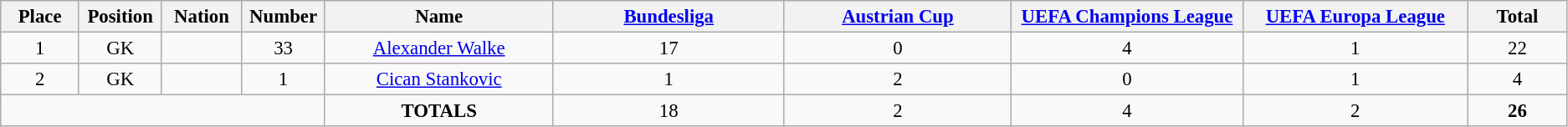<table class="wikitable" style="font-size: 95%; text-align: center;">
<tr>
<th width=60>Place</th>
<th width=60>Position</th>
<th width=60>Nation</th>
<th width=60>Number</th>
<th width=200>Name</th>
<th width=200><a href='#'>Bundesliga</a></th>
<th width=200><a href='#'>Austrian Cup</a></th>
<th width=200><a href='#'>UEFA Champions League</a></th>
<th width=200><a href='#'>UEFA Europa League</a></th>
<th width=80>Total</th>
</tr>
<tr>
<td>1</td>
<td>GK</td>
<td></td>
<td>33</td>
<td><a href='#'>Alexander Walke</a></td>
<td>17</td>
<td>0</td>
<td>4</td>
<td>1</td>
<td>22</td>
</tr>
<tr>
<td>2</td>
<td>GK</td>
<td></td>
<td>1</td>
<td><a href='#'>Cican Stankovic</a></td>
<td>1</td>
<td>2</td>
<td>0</td>
<td>1</td>
<td>4</td>
</tr>
<tr>
<td colspan="4"></td>
<td><strong>TOTALS</strong></td>
<td>18</td>
<td>2</td>
<td>4</td>
<td>2</td>
<td><strong>26</strong></td>
</tr>
</table>
